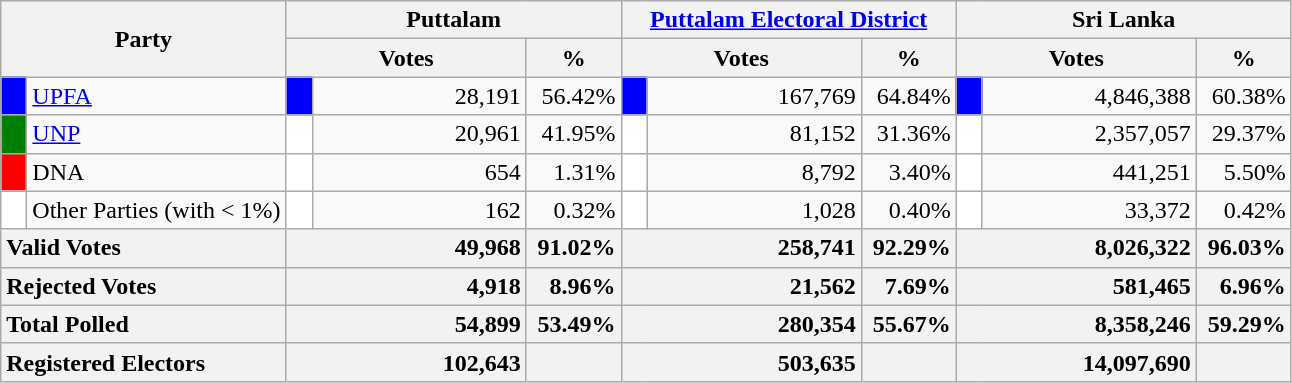<table class="wikitable">
<tr>
<th colspan="2" width="144px"rowspan="2">Party</th>
<th colspan="3" width="216px">Puttalam</th>
<th colspan="3" width="216px"><a href='#'>Puttalam Electoral District</a></th>
<th colspan="3" width="216px">Sri Lanka</th>
</tr>
<tr>
<th colspan="2" width="144px">Votes</th>
<th>%</th>
<th colspan="2" width="144px">Votes</th>
<th>%</th>
<th colspan="2" width="144px">Votes</th>
<th>%</th>
</tr>
<tr>
<td style="background-color:blue;" width="10px"></td>
<td style="text-align:left;"><a href='#'>UPFA</a></td>
<td style="background-color:blue;" width="10px"></td>
<td style="text-align:right;">28,191</td>
<td style="text-align:right;">56.42%</td>
<td style="background-color:blue;" width="10px"></td>
<td style="text-align:right;">167,769</td>
<td style="text-align:right;">64.84%</td>
<td style="background-color:blue;" width="10px"></td>
<td style="text-align:right;">4,846,388</td>
<td style="text-align:right;">60.38%</td>
</tr>
<tr>
<td style="background-color:green;" width="10px"></td>
<td style="text-align:left;"><a href='#'>UNP</a></td>
<td style="background-color:white;" width="10px"></td>
<td style="text-align:right;">20,961</td>
<td style="text-align:right;">41.95%</td>
<td style="background-color:white;" width="10px"></td>
<td style="text-align:right;">81,152</td>
<td style="text-align:right;">31.36%</td>
<td style="background-color:white;" width="10px"></td>
<td style="text-align:right;">2,357,057</td>
<td style="text-align:right;">29.37%</td>
</tr>
<tr>
<td style="background-color:red;" width="10px"></td>
<td style="text-align:left;">DNA</td>
<td style="background-color:white;" width="10px"></td>
<td style="text-align:right;">654</td>
<td style="text-align:right;">1.31%</td>
<td style="background-color:white;" width="10px"></td>
<td style="text-align:right;">8,792</td>
<td style="text-align:right;">3.40%</td>
<td style="background-color:white;" width="10px"></td>
<td style="text-align:right;">441,251</td>
<td style="text-align:right;">5.50%</td>
</tr>
<tr>
<td style="background-color:white;" width="10px"></td>
<td style="text-align:left;">Other Parties (with < 1%)</td>
<td style="background-color:white;" width="10px"></td>
<td style="text-align:right;">162</td>
<td style="text-align:right;">0.32%</td>
<td style="background-color:white;" width="10px"></td>
<td style="text-align:right;">1,028</td>
<td style="text-align:right;">0.40%</td>
<td style="background-color:white;" width="10px"></td>
<td style="text-align:right;">33,372</td>
<td style="text-align:right;">0.42%</td>
</tr>
<tr>
<th colspan="2" width="144px"style="text-align:left;">Valid Votes</th>
<th style="text-align:right;"colspan="2" width="144px">49,968</th>
<th style="text-align:right;">91.02%</th>
<th style="text-align:right;"colspan="2" width="144px">258,741</th>
<th style="text-align:right;">92.29%</th>
<th style="text-align:right;"colspan="2" width="144px">8,026,322</th>
<th style="text-align:right;">96.03%</th>
</tr>
<tr>
<th colspan="2" width="144px"style="text-align:left;">Rejected Votes</th>
<th style="text-align:right;"colspan="2" width="144px">4,918</th>
<th style="text-align:right;">8.96%</th>
<th style="text-align:right;"colspan="2" width="144px">21,562</th>
<th style="text-align:right;">7.69%</th>
<th style="text-align:right;"colspan="2" width="144px">581,465</th>
<th style="text-align:right;">6.96%</th>
</tr>
<tr>
<th colspan="2" width="144px"style="text-align:left;">Total Polled</th>
<th style="text-align:right;"colspan="2" width="144px">54,899</th>
<th style="text-align:right;">53.49%</th>
<th style="text-align:right;"colspan="2" width="144px">280,354</th>
<th style="text-align:right;">55.67%</th>
<th style="text-align:right;"colspan="2" width="144px">8,358,246</th>
<th style="text-align:right;">59.29%</th>
</tr>
<tr>
<th colspan="2" width="144px"style="text-align:left;">Registered Electors</th>
<th style="text-align:right;"colspan="2" width="144px">102,643</th>
<th></th>
<th style="text-align:right;"colspan="2" width="144px">503,635</th>
<th></th>
<th style="text-align:right;"colspan="2" width="144px">14,097,690</th>
<th></th>
</tr>
</table>
